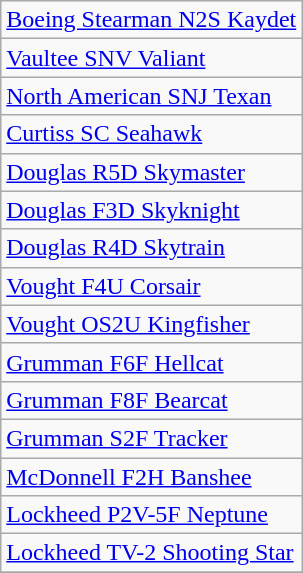<table class="wikitable mw-collapsible mw-collapsed">
<tr>
<td><a href='#'>Boeing Stearman N2S Kaydet</a></td>
</tr>
<tr>
<td><a href='#'>Vaultee SNV Valiant</a></td>
</tr>
<tr>
<td><a href='#'>North American SNJ Texan</a></td>
</tr>
<tr>
<td><a href='#'>Curtiss SC Seahawk</a></td>
</tr>
<tr>
<td><a href='#'>Douglas R5D Skymaster</a></td>
</tr>
<tr>
<td><a href='#'>Douglas F3D Skyknight</a></td>
</tr>
<tr>
<td><a href='#'>Douglas R4D Skytrain</a></td>
</tr>
<tr>
<td><a href='#'>Vought F4U Corsair</a></td>
</tr>
<tr>
<td><a href='#'>Vought OS2U Kingfisher</a></td>
</tr>
<tr>
<td><a href='#'>Grumman F6F Hellcat</a></td>
</tr>
<tr>
<td><a href='#'>Grumman F8F Bearcat</a></td>
</tr>
<tr>
<td><a href='#'>Grumman S2F Tracker</a></td>
</tr>
<tr>
<td><a href='#'>McDonnell F2H Banshee</a></td>
</tr>
<tr>
<td><a href='#'>Lockheed P2V-5F Neptune</a></td>
</tr>
<tr>
<td><a href='#'>Lockheed TV-2 Shooting Star</a></td>
</tr>
<tr>
</tr>
</table>
